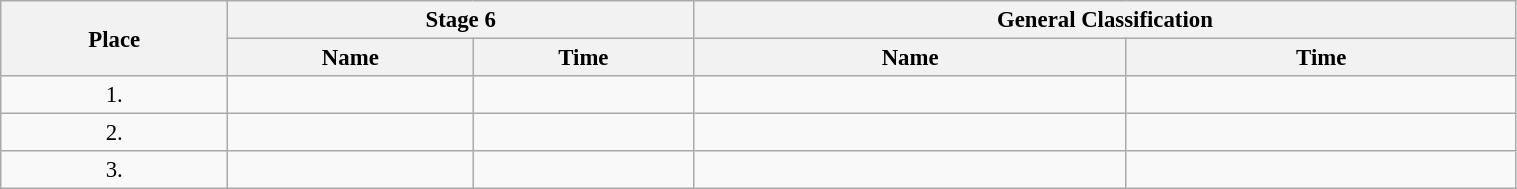<table class=wikitable style="font-size:95%" width="80%">
<tr>
<th rowspan="2">Place</th>
<th colspan="2">Stage 6</th>
<th colspan="2">General Classification</th>
</tr>
<tr>
<th>Name</th>
<th>Time</th>
<th>Name</th>
<th>Time</th>
</tr>
<tr>
<td align="center">1.</td>
<td></td>
<td></td>
<td></td>
<td></td>
</tr>
<tr>
<td align="center">2.</td>
<td></td>
<td></td>
<td></td>
<td></td>
</tr>
<tr>
<td align="center">3.</td>
<td></td>
<td></td>
<td></td>
<td></td>
</tr>
</table>
